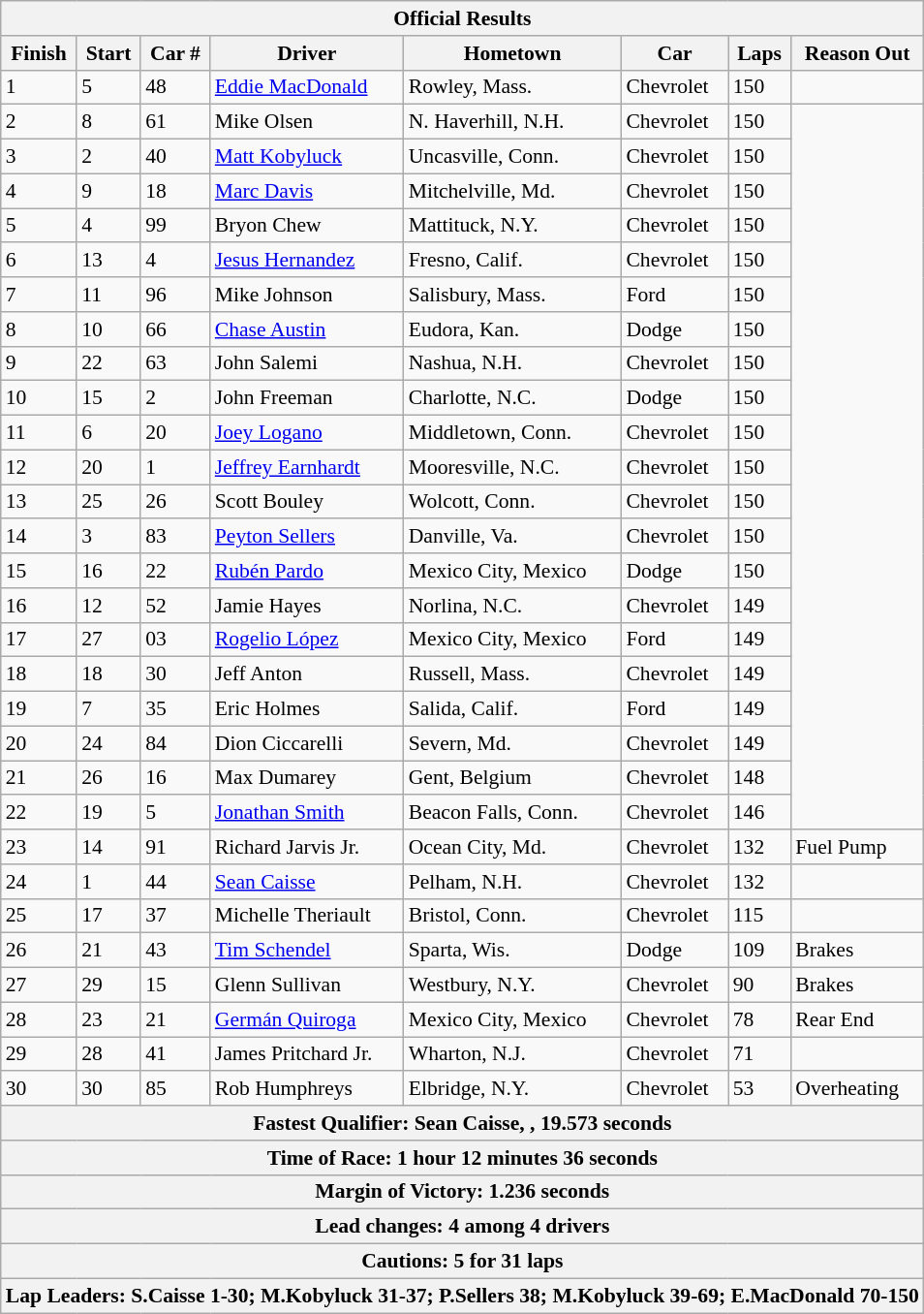<table class="wikitable" style="font-size: 90%;">
<tr>
<th colspan=9>Official Results</th>
</tr>
<tr>
<th>Finish</th>
<th>Start</th>
<th>Car #</th>
<th>Driver</th>
<th>Hometown</th>
<th>Car</th>
<th>Laps</th>
<th>Reason Out</th>
</tr>
<tr>
<td>1</td>
<td>5</td>
<td>48</td>
<td><a href='#'>Eddie MacDonald</a></td>
<td>Rowley, Mass.</td>
<td>Chevrolet</td>
<td>150</td>
<td></td>
</tr>
<tr>
<td>2</td>
<td>8</td>
<td>61</td>
<td>Mike Olsen</td>
<td>N. Haverhill, N.H.</td>
<td>Chevrolet</td>
<td>150</td>
</tr>
<tr>
<td>3</td>
<td>2</td>
<td>40</td>
<td><a href='#'>Matt Kobyluck</a></td>
<td>Uncasville, Conn.</td>
<td>Chevrolet</td>
<td>150</td>
</tr>
<tr>
<td>4</td>
<td>9</td>
<td>18</td>
<td><a href='#'>Marc Davis</a></td>
<td>Mitchelville, Md.</td>
<td>Chevrolet</td>
<td>150</td>
</tr>
<tr>
<td>5</td>
<td>4</td>
<td>99</td>
<td>Bryon Chew</td>
<td>Mattituck, N.Y.</td>
<td>Chevrolet</td>
<td>150</td>
</tr>
<tr>
<td>6</td>
<td>13</td>
<td>4</td>
<td><a href='#'>Jesus Hernandez</a></td>
<td>Fresno, Calif.</td>
<td>Chevrolet</td>
<td>150</td>
</tr>
<tr>
<td>7</td>
<td>11</td>
<td>96</td>
<td>Mike Johnson</td>
<td>Salisbury, Mass.</td>
<td>Ford</td>
<td>150</td>
</tr>
<tr>
<td>8</td>
<td>10</td>
<td>66</td>
<td><a href='#'>Chase Austin</a></td>
<td>Eudora, Kan.</td>
<td>Dodge</td>
<td>150</td>
</tr>
<tr>
<td>9</td>
<td>22</td>
<td>63</td>
<td>John Salemi</td>
<td>Nashua, N.H.</td>
<td>Chevrolet</td>
<td>150</td>
</tr>
<tr>
<td>10</td>
<td>15</td>
<td>2</td>
<td>John Freeman</td>
<td>Charlotte, N.C.</td>
<td>Dodge</td>
<td>150</td>
</tr>
<tr>
<td>11</td>
<td>6</td>
<td>20</td>
<td><a href='#'>Joey Logano</a></td>
<td>Middletown, Conn.</td>
<td>Chevrolet</td>
<td>150</td>
</tr>
<tr>
<td>12</td>
<td>20</td>
<td>1</td>
<td><a href='#'>Jeffrey Earnhardt</a></td>
<td>Mooresville, N.C.</td>
<td>Chevrolet</td>
<td>150</td>
</tr>
<tr>
<td>13</td>
<td>25</td>
<td>26</td>
<td>Scott Bouley</td>
<td>Wolcott, Conn.</td>
<td>Chevrolet</td>
<td>150</td>
</tr>
<tr>
<td>14</td>
<td>3</td>
<td>83</td>
<td><a href='#'>Peyton Sellers</a></td>
<td>Danville, Va.</td>
<td>Chevrolet</td>
<td>150</td>
</tr>
<tr>
<td>15</td>
<td>16</td>
<td>22</td>
<td><a href='#'>Rubén Pardo</a></td>
<td>Mexico City, Mexico</td>
<td>Dodge</td>
<td>150</td>
</tr>
<tr>
<td>16</td>
<td>12</td>
<td>52</td>
<td>Jamie Hayes</td>
<td>Norlina, N.C.</td>
<td>Chevrolet</td>
<td>149</td>
</tr>
<tr>
<td>17</td>
<td>27</td>
<td>03</td>
<td><a href='#'>Rogelio López</a></td>
<td>Mexico City, Mexico</td>
<td>Ford</td>
<td>149</td>
</tr>
<tr>
<td>18</td>
<td>18</td>
<td>30</td>
<td>Jeff Anton</td>
<td>Russell, Mass.</td>
<td>Chevrolet</td>
<td>149</td>
</tr>
<tr>
<td>19</td>
<td>7</td>
<td>35</td>
<td>Eric Holmes</td>
<td>Salida, Calif.</td>
<td>Ford</td>
<td>149</td>
</tr>
<tr>
<td>20</td>
<td>24</td>
<td>84</td>
<td>Dion Ciccarelli</td>
<td>Severn, Md.</td>
<td>Chevrolet</td>
<td>149</td>
</tr>
<tr>
<td>21</td>
<td>26</td>
<td>16</td>
<td>Max Dumarey</td>
<td>Gent, Belgium</td>
<td>Chevrolet</td>
<td>148</td>
</tr>
<tr>
<td>22</td>
<td>19</td>
<td>5</td>
<td><a href='#'>Jonathan Smith</a></td>
<td>Beacon Falls, Conn.</td>
<td>Chevrolet</td>
<td>146</td>
</tr>
<tr>
<td>23</td>
<td>14</td>
<td>91</td>
<td>Richard Jarvis Jr.</td>
<td>Ocean City, Md.</td>
<td>Chevrolet</td>
<td>132</td>
<td>Fuel Pump</td>
</tr>
<tr>
<td>24</td>
<td>1</td>
<td>44</td>
<td><a href='#'>Sean Caisse</a></td>
<td>Pelham, N.H.</td>
<td>Chevrolet</td>
<td>132</td>
<td></td>
</tr>
<tr>
<td>25</td>
<td>17</td>
<td>37</td>
<td>Michelle Theriault</td>
<td>Bristol, Conn.</td>
<td>Chevrolet</td>
<td>115</td>
<td></td>
</tr>
<tr>
<td>26</td>
<td>21</td>
<td>43</td>
<td><a href='#'>Tim Schendel</a></td>
<td>Sparta, Wis.</td>
<td>Dodge</td>
<td>109</td>
<td>Brakes</td>
</tr>
<tr>
<td>27</td>
<td>29</td>
<td>15</td>
<td>Glenn Sullivan</td>
<td>Westbury, N.Y.</td>
<td>Chevrolet</td>
<td>90</td>
<td>Brakes</td>
</tr>
<tr>
<td>28</td>
<td>23</td>
<td>21</td>
<td><a href='#'>Germán Quiroga</a></td>
<td>Mexico City, Mexico</td>
<td>Chevrolet</td>
<td>78</td>
<td>Rear End</td>
</tr>
<tr>
<td>29</td>
<td>28</td>
<td>41</td>
<td>James Pritchard Jr.</td>
<td>Wharton, N.J.</td>
<td>Chevrolet</td>
<td>71</td>
<td></td>
</tr>
<tr>
<td>30</td>
<td>30</td>
<td>85</td>
<td>Rob Humphreys</td>
<td>Elbridge, N.Y.</td>
<td>Chevrolet</td>
<td>53</td>
<td>Overheating</td>
</tr>
<tr>
<th colspan=9>Fastest Qualifier: Sean Caisse, , 19.573 seconds</th>
</tr>
<tr>
<th colspan=9>Time of Race: 1 hour 12 minutes 36 seconds</th>
</tr>
<tr>
<th colspan=9>Margin of Victory: 1.236 seconds</th>
</tr>
<tr>
<th colspan=9>Lead changes: 4 among 4  drivers</th>
</tr>
<tr>
<th colspan=9>Cautions: 5 for 31 laps</th>
</tr>
<tr>
<th colspan=9>Lap Leaders: S.Caisse 1-30; M.Kobyluck 31-37; P.Sellers 38; M.Kobyluck 39-69; E.MacDonald 70-150</th>
</tr>
</table>
